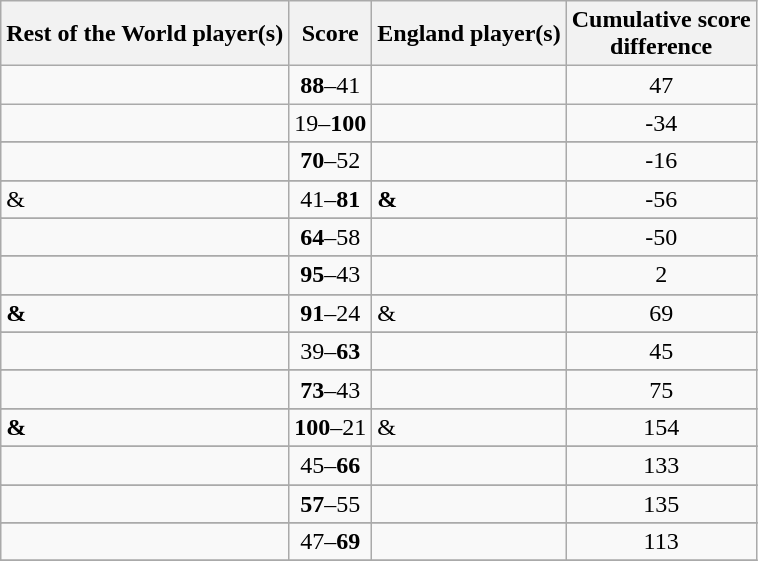<table class="sortable wikitable plainrowheaders">
<tr>
<th scope="col">Rest of the World player(s)</th>
<th scope="col" align="center">Score</th>
<th scope="col">England player(s)</th>
<th scope="col" align="center">Cumulative score<br>difference</th>
</tr>
<tr>
<td><strong></strong></td>
<td align="center"><strong>88</strong>–41</td>
<td></td>
<td align="center">47</td>
</tr>
<tr>
<td></td>
<td align="center">19–<strong>100</strong></td>
<td><strong></strong></td>
<td align="center">-34</td>
</tr>
<tr>
</tr>
<tr>
<td><strong></strong></td>
<td align="center"><strong>70</strong>–52</td>
<td></td>
<td align="center">-16</td>
</tr>
<tr>
</tr>
<tr>
<td> & </td>
<td align="center">41–<strong>81</strong></td>
<td><strong> & </strong></td>
<td align="center">-56</td>
</tr>
<tr>
</tr>
<tr>
<td><strong></strong></td>
<td align="center"><strong>64</strong>–58</td>
<td></td>
<td align="center">-50</td>
</tr>
<tr>
</tr>
<tr>
<td><strong></strong></td>
<td align="center"><strong>95</strong>–43</td>
<td></td>
<td align="center">2</td>
</tr>
<tr>
</tr>
<tr>
<td><strong> & </strong></td>
<td align="center"><strong>91</strong>–24</td>
<td> & </td>
<td align="center">69</td>
</tr>
<tr>
</tr>
<tr>
<td></td>
<td align="center">39–<strong>63</strong></td>
<td><strong></strong></td>
<td align="center">45</td>
</tr>
<tr>
</tr>
<tr>
<td><strong></strong></td>
<td align="center"><strong>73</strong>–43</td>
<td></td>
<td align="center">75</td>
</tr>
<tr>
</tr>
<tr>
<td><strong> & </strong></td>
<td align="center"><strong>100</strong>–21</td>
<td> & </td>
<td align="center">154</td>
</tr>
<tr>
</tr>
<tr>
<td></td>
<td align="center">45–<strong>66</strong></td>
<td><strong></strong></td>
<td align="center">133</td>
</tr>
<tr>
</tr>
<tr>
<td><strong></strong></td>
<td align="center"><strong>57</strong>–55</td>
<td></td>
<td align="center">135</td>
</tr>
<tr>
</tr>
<tr>
<td></td>
<td align="center">47–<strong>69</strong></td>
<td><strong></strong></td>
<td align="center">113</td>
</tr>
<tr>
</tr>
</table>
